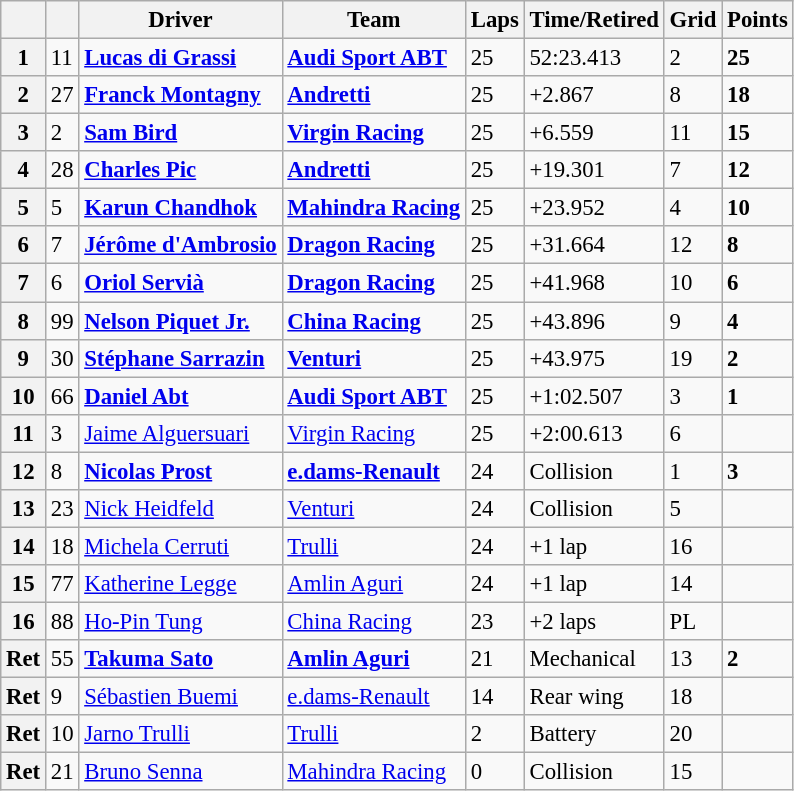<table class="wikitable" style="font-size: 95%">
<tr>
<th></th>
<th></th>
<th>Driver</th>
<th>Team</th>
<th>Laps</th>
<th>Time/Retired</th>
<th>Grid</th>
<th>Points</th>
</tr>
<tr>
<th>1</th>
<td>11</td>
<td> <strong><a href='#'>Lucas di Grassi</a></strong></td>
<td><strong><a href='#'>Audi Sport ABT</a></strong></td>
<td>25</td>
<td>52:23.413</td>
<td>2</td>
<td><strong>25</strong></td>
</tr>
<tr>
<th>2</th>
<td>27</td>
<td> <strong><a href='#'>Franck Montagny</a></strong></td>
<td><strong><a href='#'>Andretti</a></strong></td>
<td>25</td>
<td>+2.867</td>
<td>8</td>
<td><strong>18</strong></td>
</tr>
<tr>
<th>3</th>
<td>2</td>
<td> <strong><a href='#'>Sam Bird</a></strong></td>
<td><strong><a href='#'>Virgin Racing</a></strong></td>
<td>25</td>
<td>+6.559</td>
<td>11</td>
<td><strong>15</strong></td>
</tr>
<tr>
<th>4</th>
<td>28</td>
<td> <strong><a href='#'>Charles Pic</a></strong></td>
<td><strong><a href='#'>Andretti</a></strong></td>
<td>25</td>
<td>+19.301</td>
<td>7</td>
<td><strong>12</strong></td>
</tr>
<tr>
<th>5</th>
<td>5</td>
<td> <strong><a href='#'>Karun Chandhok</a></strong></td>
<td><strong><a href='#'>Mahindra Racing</a></strong></td>
<td>25</td>
<td>+23.952</td>
<td>4</td>
<td><strong>10</strong></td>
</tr>
<tr>
<th>6</th>
<td>7</td>
<td> <strong><a href='#'>Jérôme d'Ambrosio</a></strong></td>
<td><strong><a href='#'>Dragon Racing</a></strong></td>
<td>25</td>
<td>+31.664</td>
<td>12</td>
<td><strong>8</strong></td>
</tr>
<tr>
<th>7</th>
<td>6</td>
<td> <strong><a href='#'>Oriol Servià</a></strong></td>
<td><strong><a href='#'>Dragon Racing</a></strong></td>
<td>25</td>
<td>+41.968</td>
<td>10</td>
<td><strong>6</strong></td>
</tr>
<tr>
<th>8</th>
<td>99</td>
<td> <strong><a href='#'>Nelson Piquet Jr.</a></strong></td>
<td><strong><a href='#'>China Racing</a></strong></td>
<td>25</td>
<td>+43.896</td>
<td>9</td>
<td><strong>4</strong></td>
</tr>
<tr>
<th>9</th>
<td>30</td>
<td> <strong><a href='#'>Stéphane Sarrazin</a></strong></td>
<td><strong><a href='#'>Venturi</a></strong></td>
<td>25</td>
<td>+43.975</td>
<td>19</td>
<td><strong>2</strong></td>
</tr>
<tr>
<th>10</th>
<td>66</td>
<td> <strong><a href='#'>Daniel Abt</a></strong></td>
<td><strong><a href='#'>Audi Sport ABT</a></strong></td>
<td>25</td>
<td>+1:02.507</td>
<td>3</td>
<td><strong>1</strong></td>
</tr>
<tr>
<th>11</th>
<td>3</td>
<td> <a href='#'>Jaime Alguersuari</a></td>
<td><a href='#'>Virgin Racing</a></td>
<td>25</td>
<td>+2:00.613</td>
<td>6</td>
<td></td>
</tr>
<tr>
<th>12</th>
<td>8</td>
<td> <strong><a href='#'>Nicolas Prost</a></strong></td>
<td><strong><a href='#'>e.dams-Renault</a></strong></td>
<td>24</td>
<td>Collision</td>
<td>1</td>
<td><strong>3</strong></td>
</tr>
<tr>
<th>13</th>
<td>23</td>
<td> <a href='#'>Nick Heidfeld</a></td>
<td><a href='#'>Venturi</a></td>
<td>24</td>
<td>Collision</td>
<td>5</td>
<td></td>
</tr>
<tr>
<th>14</th>
<td>18</td>
<td> <a href='#'>Michela Cerruti</a></td>
<td><a href='#'>Trulli</a></td>
<td>24</td>
<td>+1 lap</td>
<td>16</td>
<td></td>
</tr>
<tr>
<th>15</th>
<td>77</td>
<td> <a href='#'>Katherine Legge</a></td>
<td><a href='#'>Amlin Aguri</a></td>
<td>24</td>
<td>+1 lap</td>
<td>14</td>
<td></td>
</tr>
<tr>
<th>16</th>
<td>88</td>
<td> <a href='#'>Ho-Pin Tung</a></td>
<td><a href='#'>China Racing</a></td>
<td>23</td>
<td>+2 laps</td>
<td>PL</td>
<td></td>
</tr>
<tr>
<th>Ret</th>
<td>55</td>
<td> <strong><a href='#'>Takuma Sato</a></strong></td>
<td><strong><a href='#'>Amlin Aguri</a></strong></td>
<td>21</td>
<td>Mechanical</td>
<td>13</td>
<td><strong>2</strong></td>
</tr>
<tr>
<th>Ret</th>
<td>9</td>
<td> <a href='#'>Sébastien Buemi</a></td>
<td><a href='#'>e.dams-Renault</a></td>
<td>14</td>
<td>Rear wing</td>
<td>18</td>
<td></td>
</tr>
<tr>
<th>Ret</th>
<td>10</td>
<td> <a href='#'>Jarno Trulli</a></td>
<td><a href='#'>Trulli</a></td>
<td>2</td>
<td>Battery</td>
<td>20</td>
<td></td>
</tr>
<tr>
<th>Ret</th>
<td>21</td>
<td> <a href='#'>Bruno Senna</a></td>
<td><a href='#'>Mahindra Racing</a></td>
<td>0</td>
<td>Collision</td>
<td>15</td>
<td></td>
</tr>
</table>
